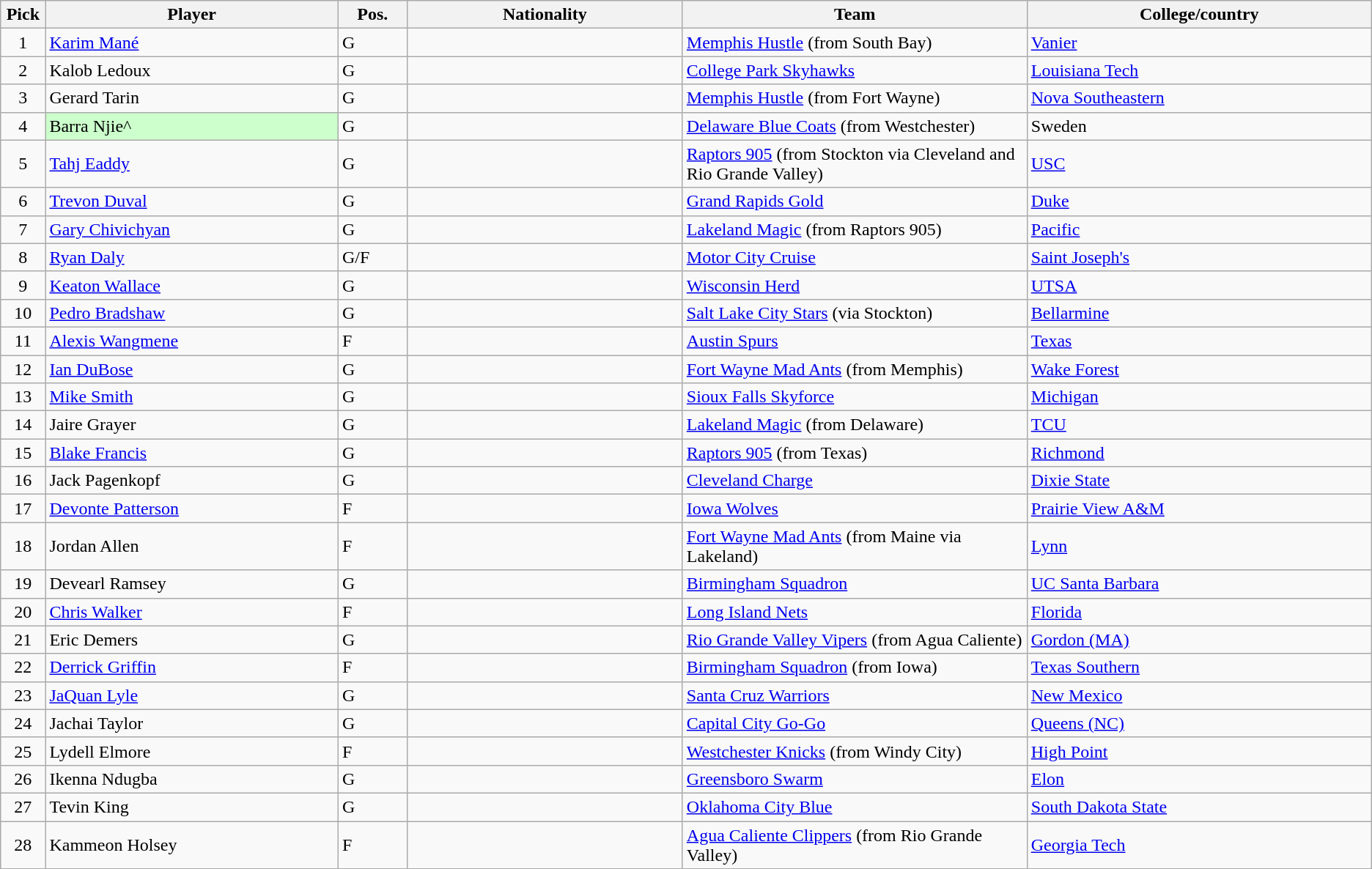<table class="wikitable sortable">
<tr>
<th width="1%">Pick</th>
<th width="17%">Player</th>
<th width="4%">Pos.</th>
<th width="16%">Nationality</th>
<th class="unsortable" width="20%">Team</th>
<th width="20%">College/country</th>
</tr>
<tr>
<td align="center">1</td>
<td><a href='#'>Karim Mané</a></td>
<td>G</td>
<td></td>
<td><a href='#'>Memphis Hustle</a> (from South Bay)</td>
<td><a href='#'>Vanier</a></td>
</tr>
<tr>
<td align="center">2</td>
<td>Kalob Ledoux</td>
<td>G</td>
<td></td>
<td><a href='#'>College Park Skyhawks</a></td>
<td><a href='#'>Louisiana Tech</a></td>
</tr>
<tr>
<td align="center">3</td>
<td>Gerard Tarin</td>
<td>G</td>
<td></td>
<td><a href='#'>Memphis Hustle</a> (from Fort Wayne)</td>
<td><a href='#'>Nova Southeastern</a></td>
</tr>
<tr>
<td align="center">4</td>
<td style="background-color:#CCFFCC">Barra Njie^</td>
<td>G</td>
<td></td>
<td><a href='#'>Delaware Blue Coats</a> (from Westchester)</td>
<td>Sweden</td>
</tr>
<tr>
<td align="center">5</td>
<td><a href='#'>Tahj Eaddy</a></td>
<td>G</td>
<td></td>
<td><a href='#'>Raptors 905</a> (from Stockton via Cleveland and Rio Grande Valley)</td>
<td><a href='#'>USC</a></td>
</tr>
<tr>
<td align="center">6</td>
<td><a href='#'>Trevon Duval</a></td>
<td>G</td>
<td></td>
<td><a href='#'>Grand Rapids Gold</a></td>
<td><a href='#'>Duke</a></td>
</tr>
<tr>
<td align="center">7</td>
<td><a href='#'>Gary Chivichyan</a></td>
<td>G</td>
<td></td>
<td><a href='#'>Lakeland Magic</a> (from Raptors 905)</td>
<td><a href='#'>Pacific</a></td>
</tr>
<tr>
<td align="center">8</td>
<td><a href='#'>Ryan Daly</a></td>
<td>G/F</td>
<td></td>
<td><a href='#'>Motor City Cruise</a></td>
<td><a href='#'>Saint Joseph's</a></td>
</tr>
<tr>
<td align="center">9</td>
<td><a href='#'>Keaton Wallace</a></td>
<td>G</td>
<td></td>
<td><a href='#'>Wisconsin Herd</a></td>
<td><a href='#'>UTSA</a></td>
</tr>
<tr>
<td align="center">10</td>
<td><a href='#'>Pedro Bradshaw</a></td>
<td>G</td>
<td></td>
<td><a href='#'>Salt Lake City Stars</a> (via Stockton)</td>
<td><a href='#'>Bellarmine</a></td>
</tr>
<tr>
<td align="center">11</td>
<td><a href='#'>Alexis Wangmene</a></td>
<td>F</td>
<td></td>
<td><a href='#'>Austin Spurs</a></td>
<td><a href='#'>Texas</a></td>
</tr>
<tr>
<td align="center">12</td>
<td><a href='#'>Ian DuBose</a></td>
<td>G</td>
<td></td>
<td><a href='#'>Fort Wayne Mad Ants</a> (from Memphis)</td>
<td><a href='#'>Wake Forest</a></td>
</tr>
<tr>
<td align="center">13</td>
<td><a href='#'>Mike Smith</a></td>
<td>G</td>
<td></td>
<td><a href='#'>Sioux Falls Skyforce</a></td>
<td><a href='#'>Michigan</a></td>
</tr>
<tr>
<td align="center">14</td>
<td>Jaire Grayer</td>
<td>G</td>
<td></td>
<td><a href='#'>Lakeland Magic</a> (from Delaware)</td>
<td><a href='#'>TCU</a></td>
</tr>
<tr>
<td align="center">15</td>
<td><a href='#'>Blake Francis</a></td>
<td>G</td>
<td></td>
<td><a href='#'>Raptors 905</a> (from Texas)</td>
<td><a href='#'>Richmond</a></td>
</tr>
<tr>
<td align="center">16</td>
<td>Jack Pagenkopf</td>
<td>G</td>
<td></td>
<td><a href='#'>Cleveland Charge</a></td>
<td><a href='#'>Dixie State</a></td>
</tr>
<tr>
<td align="center">17</td>
<td><a href='#'>Devonte Patterson</a></td>
<td>F</td>
<td></td>
<td><a href='#'>Iowa Wolves</a></td>
<td><a href='#'>Prairie View A&M</a></td>
</tr>
<tr>
<td align="center">18</td>
<td>Jordan Allen</td>
<td>F</td>
<td></td>
<td><a href='#'>Fort Wayne Mad Ants</a> (from Maine via Lakeland)</td>
<td><a href='#'>Lynn</a></td>
</tr>
<tr>
<td align="center">19</td>
<td>Devearl Ramsey</td>
<td>G</td>
<td></td>
<td><a href='#'>Birmingham Squadron</a></td>
<td><a href='#'>UC Santa Barbara</a></td>
</tr>
<tr>
<td align="center">20</td>
<td><a href='#'>Chris Walker</a></td>
<td>F</td>
<td></td>
<td><a href='#'>Long Island Nets</a></td>
<td><a href='#'>Florida</a></td>
</tr>
<tr>
<td align="center">21</td>
<td>Eric Demers</td>
<td>G</td>
<td></td>
<td><a href='#'>Rio Grande Valley Vipers</a> (from Agua Caliente)</td>
<td><a href='#'>Gordon (MA)</a></td>
</tr>
<tr>
<td align="center">22</td>
<td><a href='#'>Derrick Griffin</a></td>
<td>F</td>
<td></td>
<td><a href='#'>Birmingham Squadron</a> (from Iowa)</td>
<td><a href='#'>Texas Southern</a></td>
</tr>
<tr>
<td align="center">23</td>
<td><a href='#'>JaQuan Lyle</a></td>
<td>G</td>
<td></td>
<td><a href='#'>Santa Cruz Warriors</a></td>
<td><a href='#'>New Mexico</a></td>
</tr>
<tr>
<td align="center">24</td>
<td>Jachai Taylor</td>
<td>G</td>
<td></td>
<td><a href='#'>Capital City Go-Go</a></td>
<td><a href='#'>Queens (NC)</a></td>
</tr>
<tr>
<td align="center">25</td>
<td>Lydell Elmore</td>
<td>F</td>
<td></td>
<td><a href='#'>Westchester Knicks</a> (from Windy City)</td>
<td><a href='#'>High Point</a></td>
</tr>
<tr>
<td align="center">26</td>
<td>Ikenna Ndugba</td>
<td>G</td>
<td></td>
<td><a href='#'>Greensboro Swarm</a></td>
<td><a href='#'>Elon</a></td>
</tr>
<tr>
<td align="center">27</td>
<td>Tevin King</td>
<td>G</td>
<td></td>
<td><a href='#'>Oklahoma City Blue</a></td>
<td><a href='#'>South Dakota State</a></td>
</tr>
<tr>
<td align="center">28</td>
<td>Kammeon Holsey</td>
<td>F</td>
<td></td>
<td><a href='#'>Agua Caliente Clippers</a> (from Rio Grande Valley)</td>
<td><a href='#'>Georgia Tech</a></td>
</tr>
</table>
